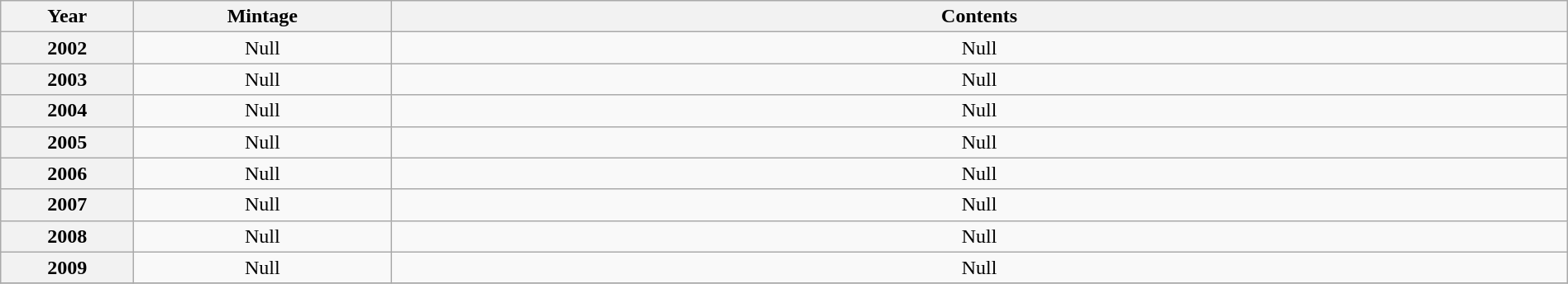<table class="wikitable" style="width:100%;text-align:center">
<tr>
<th width=100px>Year</th>
<th width=200px>Mintage</th>
<th>Contents</th>
</tr>
<tr>
<th>2002</th>
<td>Null</td>
<td>Null</td>
</tr>
<tr>
<th>2003</th>
<td>Null</td>
<td>Null</td>
</tr>
<tr>
<th>2004</th>
<td>Null</td>
<td>Null</td>
</tr>
<tr>
<th>2005</th>
<td>Null</td>
<td>Null</td>
</tr>
<tr>
<th>2006</th>
<td>Null</td>
<td>Null</td>
</tr>
<tr>
<th>2007</th>
<td>Null</td>
<td>Null</td>
</tr>
<tr>
<th>2008</th>
<td>Null</td>
<td>Null</td>
</tr>
<tr>
<th>2009</th>
<td>Null</td>
<td>Null</td>
</tr>
<tr>
</tr>
</table>
